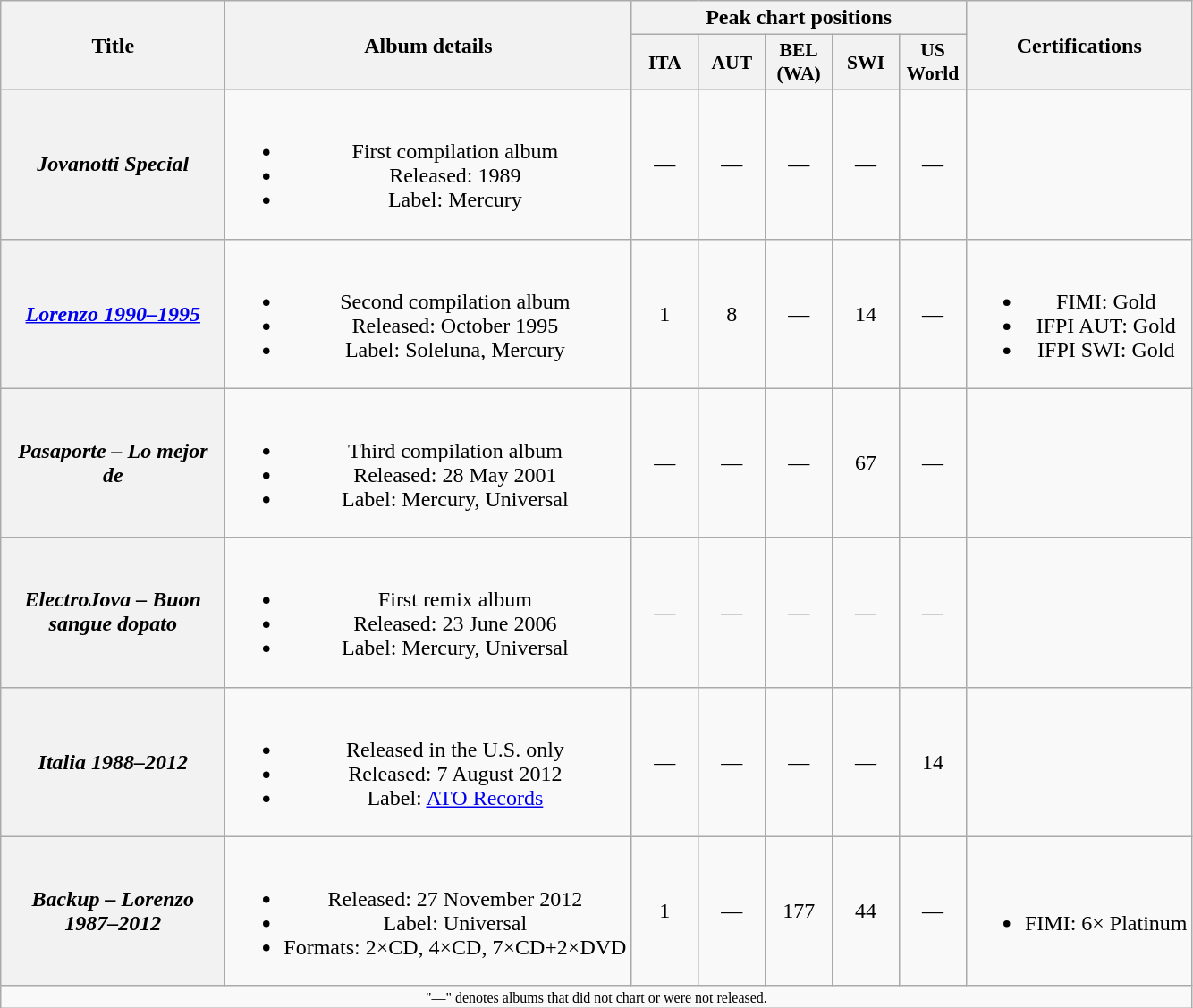<table class="wikitable plainrowheaders" style="text-align:center;" border="1">
<tr>
<th scope="col" rowspan="2" style="width:10em;">Title</th>
<th scope="col" rowspan="2">Album details</th>
<th scope="col" colspan="5">Peak chart positions</th>
<th scope="col" rowspan="2">Certifications</th>
</tr>
<tr>
<th scope="col" style="width:3em;font-size:90%;">ITA<br></th>
<th scope="col" style="width:3em;font-size:90%;">AUT<br></th>
<th scope="col" style="width:3em;font-size:90%;">BEL<br>(WA)<br></th>
<th scope="col" style="width:3em;font-size:90%;">SWI<br></th>
<th scope="col" style="width:3em;font-size:90%;">US<br>World<br></th>
</tr>
<tr>
<th scope="row"><em>Jovanotti Special</em></th>
<td><br><ul><li>First compilation album</li><li>Released: 1989</li><li>Label: Mercury</li></ul></td>
<td>—</td>
<td>—</td>
<td>—</td>
<td>—</td>
<td>—</td>
<td></td>
</tr>
<tr>
<th scope="row"><em><a href='#'>Lorenzo 1990–1995</a></em></th>
<td><br><ul><li>Second compilation album</li><li>Released: October 1995</li><li>Label: Soleluna, Mercury</li></ul></td>
<td>1</td>
<td>8</td>
<td>—</td>
<td>14</td>
<td>—</td>
<td><br><ul><li>FIMI: Gold</li><li>IFPI AUT: Gold</li><li>IFPI SWI: Gold</li></ul></td>
</tr>
<tr>
<th scope="row"><em>Pasaporte – Lo mejor de</em></th>
<td><br><ul><li>Third compilation album</li><li>Released: 28 May 2001</li><li>Label: Mercury, Universal</li></ul></td>
<td>—</td>
<td>—</td>
<td>—</td>
<td>67</td>
<td>—</td>
<td></td>
</tr>
<tr>
<th scope="row"><em>ElectroJova – Buon sangue dopato</em></th>
<td><br><ul><li>First remix album</li><li>Released: 23 June 2006</li><li>Label: Mercury, Universal</li></ul></td>
<td>—</td>
<td>—</td>
<td>—</td>
<td>—</td>
<td>—</td>
<td></td>
</tr>
<tr>
<th scope="row"><em>Italia 1988–2012</em></th>
<td><br><ul><li>Released in the U.S. only</li><li>Released: 7 August 2012</li><li>Label: <a href='#'>ATO Records</a></li></ul></td>
<td>—</td>
<td>—</td>
<td>—</td>
<td>—</td>
<td>14</td>
<td></td>
</tr>
<tr>
<th scope="row"><em>Backup – Lorenzo 1987–2012</em></th>
<td><br><ul><li>Released: 27 November 2012</li><li>Label: Universal</li><li>Formats: 2×CD, 4×CD, 7×CD+2×DVD</li></ul></td>
<td>1</td>
<td>—</td>
<td>177</td>
<td>44</td>
<td>—</td>
<td><br><ul><li>FIMI: 6× Platinum</li></ul></td>
</tr>
<tr>
<td align="center" colspan="30" style="font-size:8pt">"—" denotes albums that did not chart or were not released.</td>
</tr>
</table>
